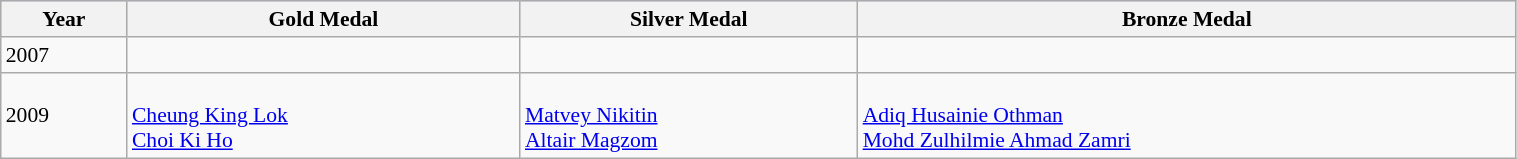<table class=wikitable style="font-size:90%" width="80%">
<tr style="background:#ccccff;">
<th>Year</th>
<th> <strong>Gold Medal</strong></th>
<th> <strong>Silver Medal</strong></th>
<th> <strong>Bronze Medal</strong></th>
</tr>
<tr>
<td>2007</td>
<td><br></td>
<td><br></td>
<td><br></td>
</tr>
<tr>
<td>2009</td>
<td><br><a href='#'>Cheung King Lok</a><br><a href='#'>Choi Ki Ho</a></td>
<td><br><a href='#'>Matvey Nikitin</a><br><a href='#'>Altair Magzom</a></td>
<td><br><a href='#'>Adiq Husainie Othman</a><br><a href='#'>Mohd Zulhilmie Ahmad Zamri</a></td>
</tr>
</table>
